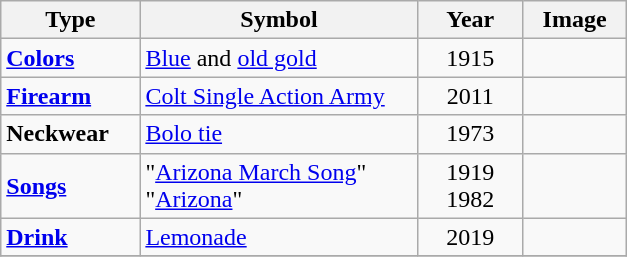<table class="wikitable">
<tr>
<th width="20%">Type</th>
<th width="40%">Symbol</th>
<th width="15%">Year</th>
<th width="15%">Image</th>
</tr>
<tr>
<td><strong><a href='#'>Colors</a></strong></td>
<td><a href='#'>Blue</a> and <a href='#'>old gold</a></td>
<td align="center">1915</td>
<td align="center"><div></div><div></div></td>
</tr>
<tr>
<td><strong><a href='#'>Firearm</a></strong></td>
<td><a href='#'>Colt Single Action Army</a></td>
<td align="center">2011</td>
<td align="center"></td>
</tr>
<tr>
<td><strong>Neckwear</strong></td>
<td><a href='#'>Bolo tie</a></td>
<td align="center">1973</td>
<td align="center"></td>
</tr>
<tr>
<td><strong><a href='#'>Songs</a></strong></td>
<td>"<a href='#'>Arizona March Song</a>"<br>"<a href='#'>Arizona</a>"</td>
<td align="center">1919<br>1982</td>
<td></td>
</tr>
<tr>
<td><strong><a href='#'>Drink</a></strong></td>
<td><a href='#'>Lemonade</a></td>
<td align="center">2019</td>
<td></td>
</tr>
<tr>
</tr>
</table>
